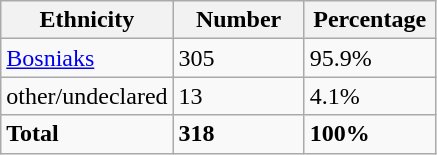<table class="wikitable">
<tr>
<th width="100px">Ethnicity</th>
<th width="80px">Number</th>
<th width="80px">Percentage</th>
</tr>
<tr>
<td><a href='#'>Bosniaks</a></td>
<td>305</td>
<td>95.9%</td>
</tr>
<tr>
<td>other/undeclared</td>
<td>13</td>
<td>4.1%</td>
</tr>
<tr>
<td><strong>Total</strong></td>
<td><strong>318</strong></td>
<td><strong>100%</strong></td>
</tr>
</table>
